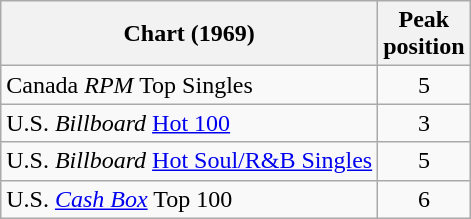<table class="wikitable sortable">
<tr>
<th align="left">Chart (1969)</th>
<th style="text-align:center;">Peak<br>position</th>
</tr>
<tr>
<td align="left">Canada <em>RPM</em> Top Singles</td>
<td style="text-align:center;">5</td>
</tr>
<tr>
<td align="left">U.S. <em>Billboard</em> <a href='#'>Hot 100</a></td>
<td style="text-align:center;">3</td>
</tr>
<tr>
<td align="left">U.S. <em>Billboard</em> <a href='#'>Hot Soul/R&B Singles</a></td>
<td style="text-align:center;">5</td>
</tr>
<tr>
<td align="left">U.S. <em><a href='#'>Cash Box</a></em> Top 100</td>
<td style="text-align:center;">6</td>
</tr>
</table>
